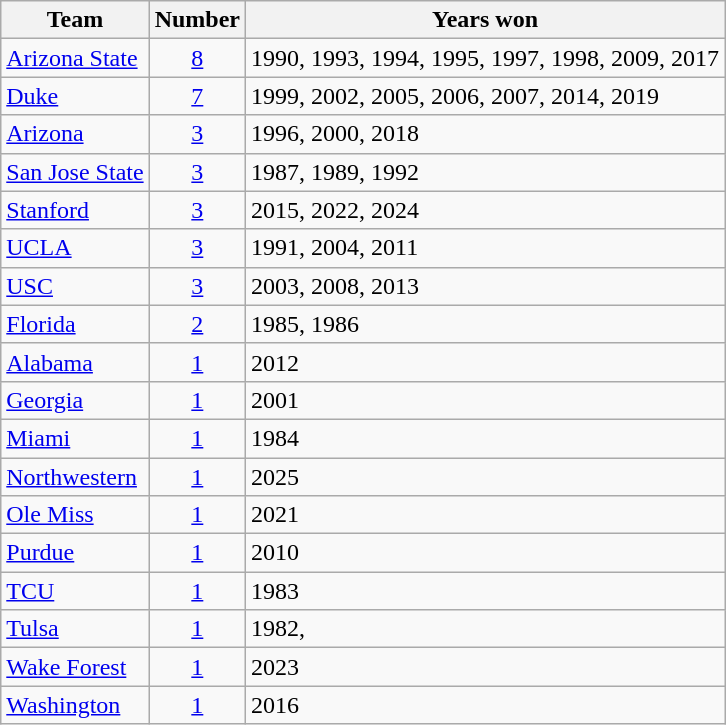<table class="wikitable sortable" style="text-align:center">
<tr>
<th>Team</th>
<th>Number</th>
<th>Years won</th>
</tr>
<tr>
<td align=left><a href='#'>Arizona State</a></td>
<td><a href='#'>8</a></td>
<td align=left>1990, 1993, 1994, 1995, 1997, 1998, 2009, 2017</td>
</tr>
<tr>
<td align=left><a href='#'>Duke</a></td>
<td><a href='#'>7</a></td>
<td align=left>1999, 2002, 2005, 2006, 2007, 2014, 2019</td>
</tr>
<tr>
<td align=left><a href='#'>Arizona</a></td>
<td><a href='#'>3</a></td>
<td align=left>1996, 2000, 2018</td>
</tr>
<tr>
<td align=left><a href='#'>San Jose State</a></td>
<td><a href='#'>3</a></td>
<td align=left>1987, 1989, 1992</td>
</tr>
<tr>
<td align=left><a href='#'>Stanford</a></td>
<td><a href='#'>3</a></td>
<td align=left>2015, 2022, 2024</td>
</tr>
<tr>
<td align=left><a href='#'>UCLA</a></td>
<td><a href='#'>3</a></td>
<td align=left>1991, 2004, 2011</td>
</tr>
<tr>
<td align=left><a href='#'>USC</a></td>
<td><a href='#'>3</a></td>
<td align=left>2003, 2008, 2013</td>
</tr>
<tr>
<td align=left><a href='#'>Florida</a></td>
<td><a href='#'>2</a></td>
<td align=left>1985, 1986</td>
</tr>
<tr>
<td align=left><a href='#'>Alabama</a></td>
<td><a href='#'>1</a></td>
<td align=left>2012</td>
</tr>
<tr>
<td align=left><a href='#'>Georgia</a></td>
<td><a href='#'>1</a></td>
<td align=left>2001</td>
</tr>
<tr>
<td align=left><a href='#'>Miami</a></td>
<td><a href='#'>1</a></td>
<td align=left>1984</td>
</tr>
<tr>
<td align=left><a href='#'>Northwestern</a></td>
<td><a href='#'>1</a></td>
<td align=left>2025</td>
</tr>
<tr>
<td align=left><a href='#'>Ole Miss</a></td>
<td><a href='#'>1</a></td>
<td align=left>2021</td>
</tr>
<tr>
<td align=left><a href='#'>Purdue</a></td>
<td><a href='#'>1</a></td>
<td align=left>2010</td>
</tr>
<tr>
<td align=left><a href='#'>TCU</a></td>
<td><a href='#'>1</a></td>
<td align=left>1983</td>
</tr>
<tr>
<td align=left><a href='#'>Tulsa</a></td>
<td><a href='#'>1</a></td>
<td align=left>1982, </td>
</tr>
<tr>
<td align=left><a href='#'>Wake Forest</a></td>
<td><a href='#'>1</a></td>
<td align=left>2023</td>
</tr>
<tr>
<td align=left><a href='#'>Washington</a></td>
<td><a href='#'>1</a></td>
<td align=left>2016</td>
</tr>
</table>
